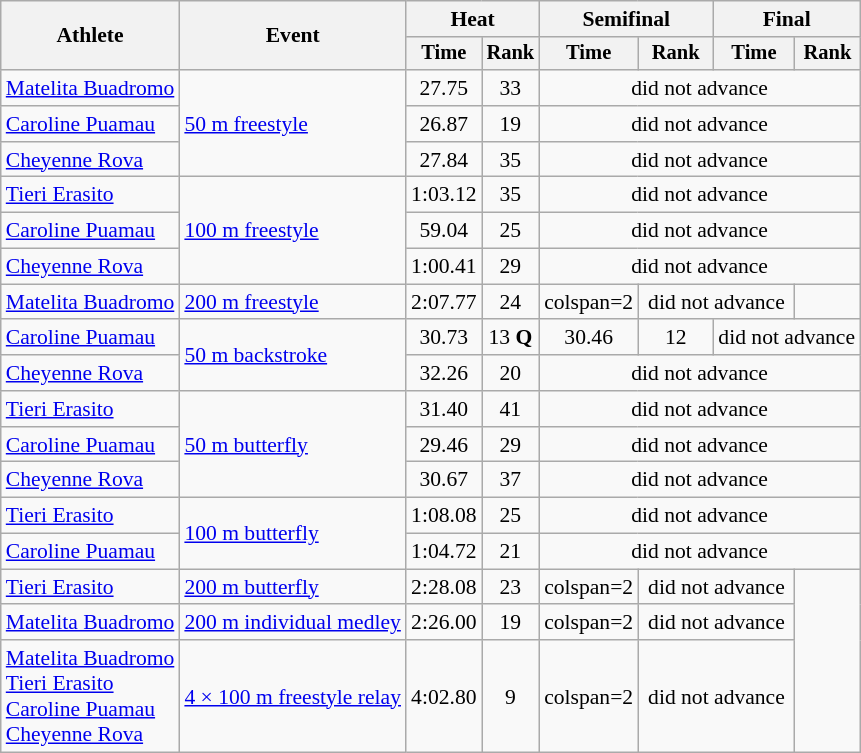<table class=wikitable style=font-size:90%>
<tr>
<th rowspan=2>Athlete</th>
<th rowspan=2>Event</th>
<th colspan=2>Heat</th>
<th colspan=2>Semifinal</th>
<th colspan=2>Final</th>
</tr>
<tr style=font-size:95%>
<th>Time</th>
<th>Rank</th>
<th>Time</th>
<th>Rank</th>
<th>Time</th>
<th>Rank</th>
</tr>
<tr align=center>
<td align=left><a href='#'>Matelita Buadromo</a></td>
<td align=left rowspan=3><a href='#'>50 m freestyle</a></td>
<td>27.75</td>
<td>33</td>
<td colspan=4>did not advance</td>
</tr>
<tr align=center>
<td align=left><a href='#'>Caroline Puamau</a></td>
<td>26.87</td>
<td>19</td>
<td colspan=4>did not advance</td>
</tr>
<tr align=center>
<td align=left><a href='#'>Cheyenne Rova</a></td>
<td>27.84</td>
<td>35</td>
<td colspan=4>did not advance</td>
</tr>
<tr align=center>
<td align=left><a href='#'>Tieri Erasito</a></td>
<td align=left rowspan=3><a href='#'>100 m freestyle</a></td>
<td>1:03.12</td>
<td>35</td>
<td colspan=4>did not advance</td>
</tr>
<tr align=center>
<td align=left><a href='#'>Caroline Puamau</a></td>
<td>59.04</td>
<td>25</td>
<td colspan=4>did not advance</td>
</tr>
<tr align=center>
<td align=left><a href='#'>Cheyenne Rova</a></td>
<td>1:00.41</td>
<td>29</td>
<td colspan=4>did not advance</td>
</tr>
<tr align=center>
<td align=left><a href='#'>Matelita Buadromo</a></td>
<td align=left><a href='#'>200 m freestyle</a></td>
<td>2:07.77</td>
<td>24</td>
<td>colspan=2 </td>
<td colspan=2>did not advance</td>
</tr>
<tr align=center>
<td align=left><a href='#'>Caroline Puamau</a></td>
<td align=left rowspan=2><a href='#'>50 m backstroke</a></td>
<td>30.73</td>
<td>13 <strong>Q</strong></td>
<td>30.46</td>
<td>12</td>
<td colspan=2>did not advance</td>
</tr>
<tr align=center>
<td align=left><a href='#'>Cheyenne Rova</a></td>
<td>32.26</td>
<td>20</td>
<td colspan=4>did not advance</td>
</tr>
<tr align=center>
<td align=left><a href='#'>Tieri Erasito</a></td>
<td align=left rowspan=3><a href='#'>50 m butterfly</a></td>
<td>31.40</td>
<td>41</td>
<td colspan=4>did not advance</td>
</tr>
<tr align=center>
<td align=left><a href='#'>Caroline Puamau</a></td>
<td>29.46</td>
<td>29</td>
<td colspan=4>did not advance</td>
</tr>
<tr align=center>
<td align=left><a href='#'>Cheyenne Rova</a></td>
<td>30.67</td>
<td>37</td>
<td colspan=4>did not advance</td>
</tr>
<tr align=center>
<td align=left><a href='#'>Tieri Erasito</a></td>
<td align=left rowspan=2><a href='#'>100 m butterfly</a></td>
<td>1:08.08</td>
<td>25</td>
<td colspan=4>did not advance</td>
</tr>
<tr align=center>
<td align=left><a href='#'>Caroline Puamau</a></td>
<td>1:04.72</td>
<td>21</td>
<td colspan=4>did not advance</td>
</tr>
<tr align=center>
<td align=left><a href='#'>Tieri Erasito</a></td>
<td align=left><a href='#'>200 m butterfly</a></td>
<td>2:28.08</td>
<td>23</td>
<td>colspan=2 </td>
<td colspan=2>did not advance</td>
</tr>
<tr align=center>
<td align=left><a href='#'>Matelita Buadromo</a></td>
<td align=left><a href='#'>200 m individual medley</a></td>
<td>2:26.00</td>
<td>19</td>
<td>colspan=2 </td>
<td colspan=2>did not advance</td>
</tr>
<tr align=center>
<td align=left><a href='#'>Matelita Buadromo</a><br><a href='#'>Tieri Erasito</a><br><a href='#'>Caroline Puamau</a><br><a href='#'>Cheyenne Rova</a></td>
<td align=left><a href='#'>4 × 100 m freestyle relay</a></td>
<td>4:02.80</td>
<td>9</td>
<td>colspan=2 </td>
<td colspan=2>did not advance</td>
</tr>
</table>
